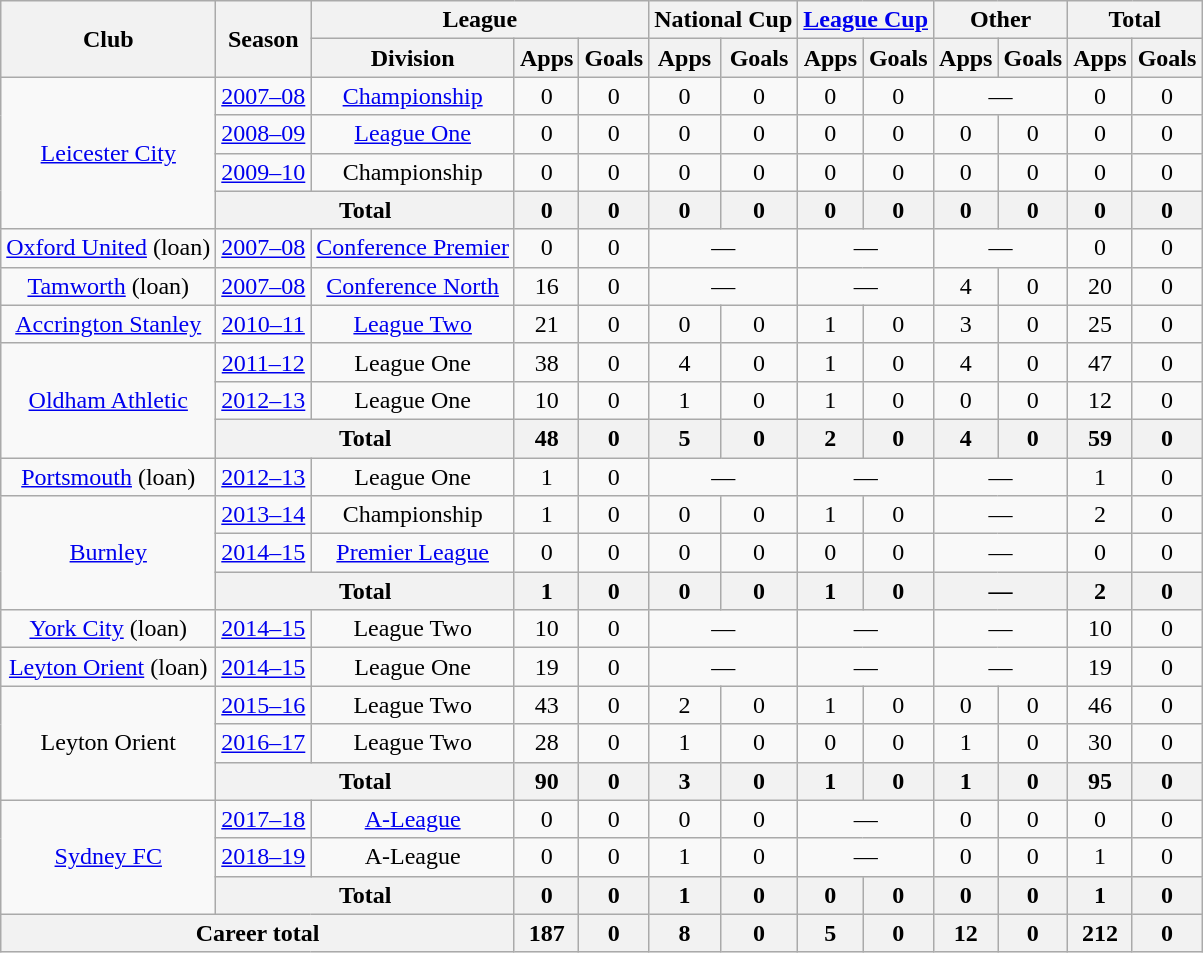<table class=wikitable style="text-align: center;">
<tr>
<th rowspan=2>Club</th>
<th rowspan=2>Season</th>
<th colspan=3>League</th>
<th colspan=2>National Cup</th>
<th colspan=2><a href='#'>League Cup</a></th>
<th colspan=2>Other</th>
<th colspan=2>Total</th>
</tr>
<tr>
<th>Division</th>
<th>Apps</th>
<th>Goals</th>
<th>Apps</th>
<th>Goals</th>
<th>Apps</th>
<th>Goals</th>
<th>Apps</th>
<th>Goals</th>
<th>Apps</th>
<th>Goals</th>
</tr>
<tr>
<td rowspan=4><a href='#'>Leicester City</a></td>
<td><a href='#'>2007–08</a></td>
<td><a href='#'>Championship</a></td>
<td>0</td>
<td>0</td>
<td>0</td>
<td>0</td>
<td>0</td>
<td>0</td>
<td colspan=2>—</td>
<td>0</td>
<td>0</td>
</tr>
<tr>
<td><a href='#'>2008–09</a></td>
<td><a href='#'>League One</a></td>
<td>0</td>
<td>0</td>
<td>0</td>
<td>0</td>
<td>0</td>
<td>0</td>
<td>0</td>
<td>0</td>
<td>0</td>
<td>0</td>
</tr>
<tr>
<td><a href='#'>2009–10</a></td>
<td>Championship</td>
<td>0</td>
<td>0</td>
<td>0</td>
<td>0</td>
<td>0</td>
<td>0</td>
<td>0</td>
<td>0</td>
<td>0</td>
<td>0</td>
</tr>
<tr>
<th colspan=2>Total</th>
<th>0</th>
<th>0</th>
<th>0</th>
<th>0</th>
<th>0</th>
<th>0</th>
<th>0</th>
<th>0</th>
<th>0</th>
<th>0</th>
</tr>
<tr>
<td><a href='#'>Oxford United</a> (loan)</td>
<td><a href='#'>2007–08</a></td>
<td><a href='#'>Conference Premier</a></td>
<td>0</td>
<td>0</td>
<td colspan=2>—</td>
<td colspan=2>—</td>
<td colspan=2>—</td>
<td>0</td>
<td>0</td>
</tr>
<tr>
<td><a href='#'>Tamworth</a> (loan)</td>
<td><a href='#'>2007–08</a></td>
<td><a href='#'>Conference North</a></td>
<td>16</td>
<td>0</td>
<td colspan=2>—</td>
<td colspan=2>—</td>
<td>4</td>
<td>0</td>
<td>20</td>
<td>0</td>
</tr>
<tr>
<td><a href='#'>Accrington Stanley</a></td>
<td><a href='#'>2010–11</a></td>
<td><a href='#'>League Two</a></td>
<td>21</td>
<td>0</td>
<td>0</td>
<td>0</td>
<td>1</td>
<td>0</td>
<td>3</td>
<td>0</td>
<td>25</td>
<td>0</td>
</tr>
<tr>
<td rowspan=3><a href='#'>Oldham Athletic</a></td>
<td><a href='#'>2011–12</a></td>
<td>League One</td>
<td>38</td>
<td>0</td>
<td>4</td>
<td>0</td>
<td>1</td>
<td>0</td>
<td>4</td>
<td>0</td>
<td>47</td>
<td>0</td>
</tr>
<tr>
<td><a href='#'>2012–13</a></td>
<td>League One</td>
<td>10</td>
<td>0</td>
<td>1</td>
<td>0</td>
<td>1</td>
<td>0</td>
<td>0</td>
<td>0</td>
<td>12</td>
<td>0</td>
</tr>
<tr>
<th colspan=2>Total</th>
<th>48</th>
<th>0</th>
<th>5</th>
<th>0</th>
<th>2</th>
<th>0</th>
<th>4</th>
<th>0</th>
<th>59</th>
<th>0</th>
</tr>
<tr>
<td><a href='#'>Portsmouth</a> (loan)</td>
<td><a href='#'>2012–13</a></td>
<td>League One</td>
<td>1</td>
<td>0</td>
<td colspan=2>—</td>
<td colspan=2>—</td>
<td colspan=2>—</td>
<td>1</td>
<td>0</td>
</tr>
<tr>
<td rowspan=3><a href='#'>Burnley</a></td>
<td><a href='#'>2013–14</a></td>
<td>Championship</td>
<td>1</td>
<td>0</td>
<td>0</td>
<td>0</td>
<td>1</td>
<td>0</td>
<td colspan=2>—</td>
<td>2</td>
<td>0</td>
</tr>
<tr>
<td><a href='#'>2014–15</a></td>
<td><a href='#'>Premier League</a></td>
<td>0</td>
<td>0</td>
<td>0</td>
<td>0</td>
<td>0</td>
<td>0</td>
<td colspan=2>—</td>
<td>0</td>
<td>0</td>
</tr>
<tr>
<th colspan=2>Total</th>
<th>1</th>
<th>0</th>
<th>0</th>
<th>0</th>
<th>1</th>
<th>0</th>
<th colspan=2>—</th>
<th>2</th>
<th>0</th>
</tr>
<tr>
<td><a href='#'>York City</a> (loan)</td>
<td><a href='#'>2014–15</a></td>
<td>League Two</td>
<td>10</td>
<td>0</td>
<td colspan=2>—</td>
<td colspan=2>—</td>
<td colspan=2>—</td>
<td>10</td>
<td>0</td>
</tr>
<tr>
<td><a href='#'>Leyton Orient</a> (loan)</td>
<td><a href='#'>2014–15</a></td>
<td>League One</td>
<td>19</td>
<td>0</td>
<td colspan=2>—</td>
<td colspan=2>—</td>
<td colspan=2>—</td>
<td>19</td>
<td>0</td>
</tr>
<tr>
<td rowspan=3>Leyton Orient</td>
<td><a href='#'>2015–16</a></td>
<td>League Two</td>
<td>43</td>
<td>0</td>
<td>2</td>
<td>0</td>
<td>1</td>
<td>0</td>
<td>0</td>
<td>0</td>
<td>46</td>
<td>0</td>
</tr>
<tr>
<td><a href='#'>2016–17</a></td>
<td>League Two</td>
<td>28</td>
<td>0</td>
<td>1</td>
<td>0</td>
<td>0</td>
<td>0</td>
<td>1</td>
<td>0</td>
<td>30</td>
<td>0</td>
</tr>
<tr>
<th colspan=2>Total</th>
<th>90</th>
<th>0</th>
<th>3</th>
<th>0</th>
<th>1</th>
<th>0</th>
<th>1</th>
<th>0</th>
<th>95</th>
<th>0</th>
</tr>
<tr>
<td rowspan=3><a href='#'>Sydney FC</a></td>
<td><a href='#'>2017–18</a></td>
<td><a href='#'>A-League</a></td>
<td>0</td>
<td>0</td>
<td>0</td>
<td>0</td>
<td colspan=2>—</td>
<td>0</td>
<td>0</td>
<td>0</td>
<td>0</td>
</tr>
<tr>
<td><a href='#'>2018–19</a></td>
<td>A-League</td>
<td>0</td>
<td>0</td>
<td>1</td>
<td>0</td>
<td colspan=2>—</td>
<td>0</td>
<td>0</td>
<td>1</td>
<td>0</td>
</tr>
<tr>
<th colspan=2>Total</th>
<th>0</th>
<th>0</th>
<th>1</th>
<th>0</th>
<th>0</th>
<th>0</th>
<th>0</th>
<th>0</th>
<th>1</th>
<th>0</th>
</tr>
<tr>
<th colspan=3>Career total</th>
<th>187</th>
<th>0</th>
<th>8</th>
<th>0</th>
<th>5</th>
<th>0</th>
<th>12</th>
<th>0</th>
<th>212</th>
<th>0</th>
</tr>
</table>
